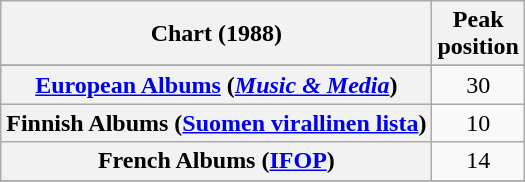<table class="wikitable sortable plainrowheaders" style="text-align:center">
<tr>
<th scope="col">Chart (1988)</th>
<th scope="col">Peak<br>position</th>
</tr>
<tr>
</tr>
<tr>
<th scope="row"><a href='#'>European Albums</a> (<em><a href='#'>Music & Media</a></em>)</th>
<td>30</td>
</tr>
<tr>
<th scope="row">Finnish Albums (<a href='#'>Suomen virallinen lista</a>)</th>
<td>10</td>
</tr>
<tr>
<th scope="row">French Albums (<a href='#'>IFOP</a>)</th>
<td>14</td>
</tr>
<tr>
</tr>
<tr>
</tr>
<tr>
</tr>
<tr>
</tr>
</table>
